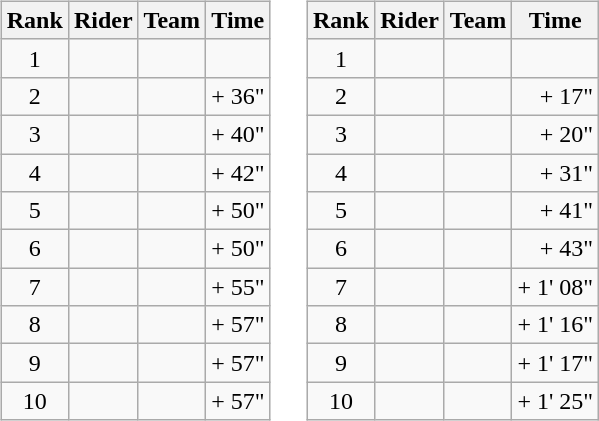<table>
<tr>
<td><br><table class="wikitable">
<tr>
<th scope="col">Rank</th>
<th scope="col">Rider</th>
<th scope="col">Team</th>
<th scope="col">Time</th>
</tr>
<tr>
<td style="text-align:center;">1</td>
<td></td>
<td></td>
<td style="text-align:right;"></td>
</tr>
<tr>
<td style="text-align:center;">2</td>
<td></td>
<td></td>
<td style="text-align:right;">+ 36"</td>
</tr>
<tr>
<td style="text-align:center;">3</td>
<td></td>
<td></td>
<td style="text-align:right;">+ 40"</td>
</tr>
<tr>
<td style="text-align:center;">4</td>
<td></td>
<td></td>
<td style="text-align:right;">+ 42"</td>
</tr>
<tr>
<td style="text-align:center;">5</td>
<td></td>
<td></td>
<td style="text-align:right;">+ 50"</td>
</tr>
<tr>
<td style="text-align:center;">6</td>
<td></td>
<td></td>
<td style="text-align:right;">+ 50"</td>
</tr>
<tr>
<td style="text-align:center;">7</td>
<td></td>
<td></td>
<td style="text-align:right;">+ 55"</td>
</tr>
<tr>
<td style="text-align:center;">8</td>
<td></td>
<td></td>
<td style="text-align:right;">+ 57"</td>
</tr>
<tr>
<td style="text-align:center;">9</td>
<td></td>
<td></td>
<td style="text-align:right;">+ 57"</td>
</tr>
<tr>
<td style="text-align:center;">10</td>
<td></td>
<td></td>
<td style="text-align:right;">+ 57"</td>
</tr>
</table>
</td>
<td></td>
<td><br><table class="wikitable">
<tr>
<th scope="col">Rank</th>
<th scope="col">Rider</th>
<th scope="col">Team</th>
<th scope="col">Time</th>
</tr>
<tr>
<td style="text-align:center;">1</td>
<td> </td>
<td></td>
<td style="text-align:right;"></td>
</tr>
<tr>
<td style="text-align:center;">2</td>
<td></td>
<td></td>
<td style="text-align:right;">+ 17"</td>
</tr>
<tr>
<td style="text-align:center;">3</td>
<td> </td>
<td></td>
<td style="text-align:right;">+ 20"</td>
</tr>
<tr>
<td style="text-align:center;">4</td>
<td></td>
<td></td>
<td style="text-align:right;">+ 31"</td>
</tr>
<tr>
<td style="text-align:center;">5</td>
<td></td>
<td></td>
<td style="text-align:right;">+ 41"</td>
</tr>
<tr>
<td style="text-align:center;">6</td>
<td></td>
<td></td>
<td style="text-align:right;">+ 43"</td>
</tr>
<tr>
<td style="text-align:center;">7</td>
<td></td>
<td></td>
<td style="text-align:right;">+ 1' 08"</td>
</tr>
<tr>
<td style="text-align:center;">8</td>
<td></td>
<td></td>
<td style="text-align:right;">+ 1' 16"</td>
</tr>
<tr>
<td style="text-align:center;">9</td>
<td></td>
<td></td>
<td style="text-align:right;">+ 1' 17"</td>
</tr>
<tr>
<td style="text-align:center;">10</td>
<td></td>
<td></td>
<td style="text-align:right;">+ 1' 25"</td>
</tr>
</table>
</td>
</tr>
</table>
